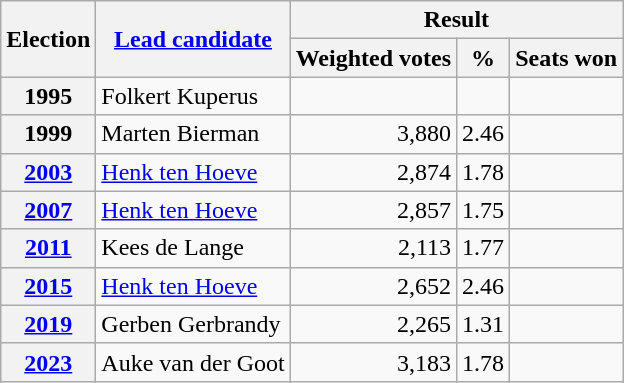<table class="wikitable" style="text-align:right">
<tr>
<th rowspan="2">Election</th>
<th rowspan="2"><a href='#'>Lead candidate</a></th>
<th colspan="3">Result</th>
</tr>
<tr>
<th>Weighted votes</th>
<th>%</th>
<th>Seats won</th>
</tr>
<tr>
<th>1995</th>
<td style="text-align:left;">Folkert Kuperus</td>
<td></td>
<td></td>
<td></td>
</tr>
<tr>
<th>1999</th>
<td style="text-align:left;">Marten Bierman</td>
<td>3,880</td>
<td>2.46</td>
<td></td>
</tr>
<tr>
<th><a href='#'>2003</a></th>
<td style="text-align:left;"><a href='#'>Henk ten Hoeve</a></td>
<td>2,874</td>
<td>1.78</td>
<td></td>
</tr>
<tr>
<th><a href='#'>2007</a></th>
<td style="text-align:left;"><a href='#'>Henk ten Hoeve</a></td>
<td>2,857</td>
<td>1.75</td>
<td></td>
</tr>
<tr>
<th><a href='#'>2011</a></th>
<td style="text-align:left;">Kees de Lange</td>
<td>2,113</td>
<td>1.77</td>
<td></td>
</tr>
<tr>
<th><a href='#'>2015</a></th>
<td style="text-align:left;"><a href='#'>Henk ten Hoeve</a></td>
<td>2,652</td>
<td>2.46</td>
<td></td>
</tr>
<tr>
<th><a href='#'>2019</a></th>
<td style="text-align:left;">Gerben Gerbrandy</td>
<td>2,265</td>
<td>1.31</td>
<td></td>
</tr>
<tr>
<th><a href='#'>2023</a></th>
<td style="text-align:left;">Auke van der Goot</td>
<td>3,183</td>
<td>1.78</td>
<td></td>
</tr>
</table>
